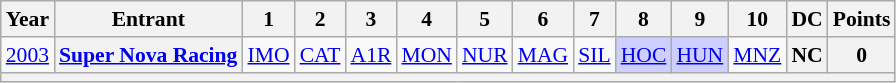<table class="wikitable" style="text-align:center; font-size:90%">
<tr>
<th>Year</th>
<th>Entrant</th>
<th>1</th>
<th>2</th>
<th>3</th>
<th>4</th>
<th>5</th>
<th>6</th>
<th>7</th>
<th>8</th>
<th>9</th>
<th>10</th>
<th>DC</th>
<th>Points</th>
</tr>
<tr>
<td><a href='#'>2003</a></td>
<th><a href='#'>Super Nova Racing</a></th>
<td><a href='#'>IMO</a></td>
<td><a href='#'>CAT</a></td>
<td><a href='#'>A1R</a></td>
<td><a href='#'>MON</a></td>
<td><a href='#'>NUR</a></td>
<td><a href='#'>MAG</a></td>
<td><a href='#'>SIL</a></td>
<td style="background:#CFCFFF;"><a href='#'>HOC</a><br></td>
<td style="background:#CFCFFF;"><a href='#'>HUN</a><br></td>
<td><a href='#'>MNZ</a><br></td>
<th>NC</th>
<th>0</th>
</tr>
<tr>
<th colspan="14"></th>
</tr>
</table>
